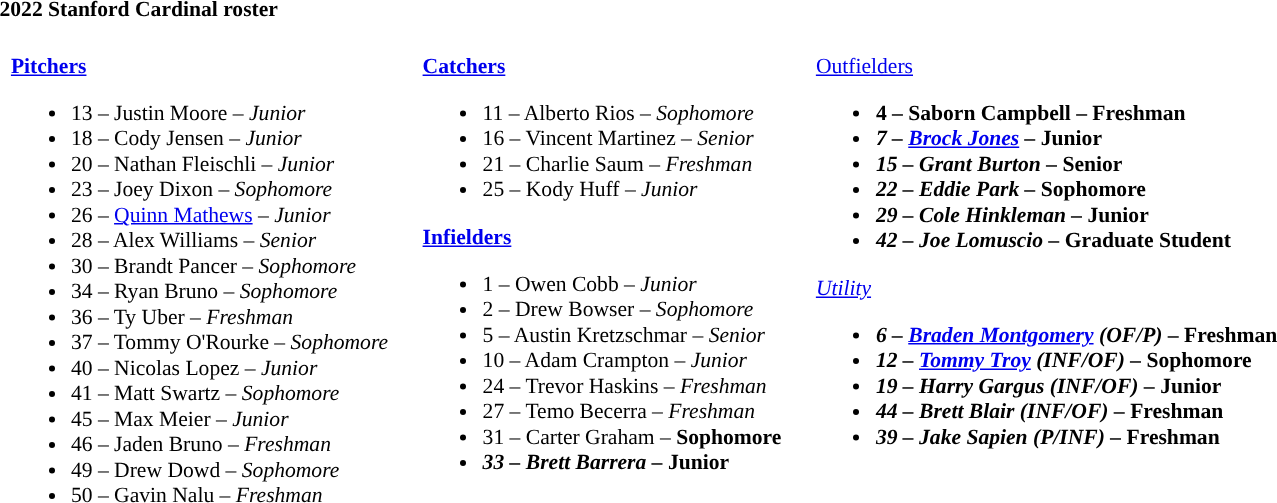<table class="toccolours" style="text-align: left; font-size:90%;">
<tr>
<th colspan="9">2022 Stanford Cardinal roster</th>
</tr>
<tr>
<td width="03"> </td>
<td valign="top"><br><strong><a href='#'>Pitchers</a></strong><ul><li>13 – Justin Moore – <em>Junior</em></li><li>18 – Cody Jensen – <em>Junior</em></li><li>20 – Nathan Fleischli – <em>Junior</em></li><li>23 – Joey Dixon – <em>Sophomore</em></li><li>26 – <a href='#'>Quinn Mathews</a> – <em>Junior</em></li><li>28 – Alex Williams – <em>Senior</em></li><li>30 – Brandt Pancer – <em>Sophomore</em></li><li>34 – Ryan Bruno – <em>Sophomore</em></li><li>36 – Ty Uber – <em>Freshman</em></li><li>37 – Tommy O'Rourke – <em>Sophomore</em></li><li>40 – Nicolas Lopez – <em>Junior</em></li><li>41 – Matt Swartz – <em>Sophomore</em></li><li>45 – Max Meier – <em>Junior</em></li><li>46 – Jaden Bruno – <em>Freshman</em></li><li>49 – Drew Dowd – <em>Sophomore</em></li><li>50 – Gavin Nalu – <em>Freshman</em></li></ul></td>
<td width="15"> </td>
<td valign="top"><br><strong><a href='#'>Catchers</a></strong><ul><li>11 – Alberto Rios – <em>Sophomore</em></li><li>16 – Vincent Martinez – <em>Senior</em></li><li>21 – Charlie Saum – <em>Freshman</em></li><li>25 – Kody Huff – <em>Junior</em></li></ul><strong><a href='#'>Infielders</a></strong><ul><li>1 – Owen Cobb – <em>Junior</em></li><li>2 – Drew Bowser – <em>Sophomore</em></li><li>5 – Austin Kretzschmar – <em>Senior</em></li><li>10 – Adam Crampton – <em>Junior</em></li><li>24 – Trevor Haskins – <em>Freshman</em></li><li>27 – Temo Becerra – <em>Freshman</em></li><li>31 – Carter Graham – <strong>Sophomore<em></li><li>33 – Brett Barrera – </em>Junior<em></li></ul></td>
<td width="15"> </td>
<td valign="top"><br></strong><a href='#'>Outfielders</a><strong><ul><li>4 – Saborn Campbell – </em>Freshman<em></li><li>7 – <a href='#'>Brock Jones</a> – </em>Junior<em></li><li>15 – Grant Burton – </em>Senior<em></li><li>22 – Eddie Park – </em>Sophomore<em></li><li>29 – Cole Hinkleman – </em>Junior<em></li><li>42 – Joe Lomuscio – </em>Graduate Student<em></li></ul></strong><a href='#'>Utility</a><strong><ul><li>6 – <a href='#'>Braden Montgomery</a> (OF/P) – </em>Freshman<em></li><li>12 – <a href='#'>Tommy Troy</a> (INF/OF) – </em>Sophomore<em></li><li>19 – Harry Gargus (INF/OF) – </em>Junior<em></li><li>44 – Brett Blair (INF/OF) – </em>Freshman<em></li><li>39 – Jake Sapien (P/INF) – </em>Freshman<em></li></ul></td>
<td width="25"> </td>
</tr>
</table>
